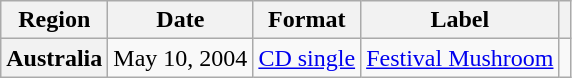<table class="wikitable plainrowheaders">
<tr>
<th scope="col">Region</th>
<th scope="col">Date</th>
<th scope="col">Format</th>
<th scope="col">Label</th>
<th scope="col"></th>
</tr>
<tr>
<th scope="row">Australia</th>
<td>May 10, 2004</td>
<td><a href='#'>CD single</a></td>
<td><a href='#'>Festival Mushroom</a></td>
<td></td>
</tr>
</table>
